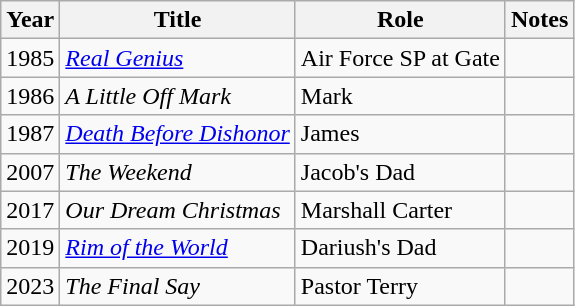<table class="wikitable sortable">
<tr>
<th>Year</th>
<th>Title</th>
<th>Role</th>
<th class="unsortable">Notes</th>
</tr>
<tr>
<td>1985</td>
<td><em><a href='#'>Real Genius</a></em></td>
<td>Air Force SP at Gate</td>
<td></td>
</tr>
<tr>
<td>1986</td>
<td><em>A Little Off Mark</em></td>
<td>Mark</td>
<td></td>
</tr>
<tr>
<td>1987</td>
<td><em><a href='#'>Death Before Dishonor</a></em></td>
<td>James</td>
<td></td>
</tr>
<tr>
<td>2007</td>
<td><em>The Weekend</em></td>
<td>Jacob's Dad</td>
<td></td>
</tr>
<tr>
<td>2017</td>
<td><em>Our Dream Christmas</em></td>
<td>Marshall Carter</td>
<td></td>
</tr>
<tr>
<td>2019</td>
<td><em><a href='#'>Rim of the World</a></em></td>
<td>Dariush's Dad</td>
<td></td>
</tr>
<tr>
<td>2023</td>
<td><em>The Final Say</em></td>
<td>Pastor Terry</td>
</tr>
</table>
